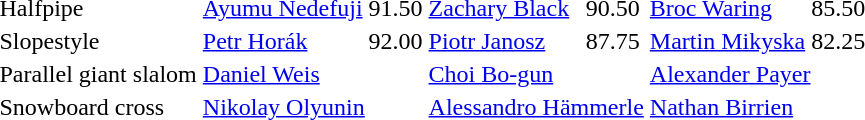<table>
<tr>
<td>Halfpipe<br></td>
<td> <a href='#'>Ayumu Nedefuji</a></td>
<td>91.50</td>
<td> <a href='#'>Zachary Black</a></td>
<td>90.50</td>
<td> <a href='#'>Broc Waring</a></td>
<td>85.50</td>
</tr>
<tr>
<td>Slopestyle<br></td>
<td> <a href='#'>Petr Horák</a></td>
<td>92.00</td>
<td> <a href='#'>Piotr Janosz</a></td>
<td>87.75</td>
<td> <a href='#'>Martin Mikyska</a></td>
<td>82.25</td>
</tr>
<tr>
<td>Parallel giant slalom<br></td>
<td colspan=2> <a href='#'>Daniel Weis</a></td>
<td colspan=2> <a href='#'>Choi Bo-gun</a></td>
<td colspan=2> <a href='#'>Alexander Payer</a></td>
</tr>
<tr>
<td>Snowboard cross<br></td>
<td colspan=2> <a href='#'>Nikolay Olyunin</a></td>
<td colspan=2> <a href='#'>Alessandro Hämmerle</a></td>
<td colspan=2> <a href='#'>Nathan Birrien</a></td>
</tr>
</table>
